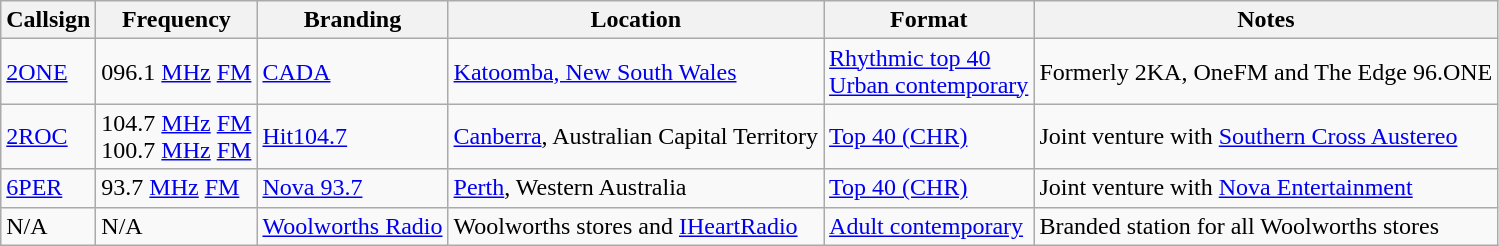<table class="wikitable sortable">
<tr>
<th>Callsign</th>
<th>Frequency</th>
<th>Branding</th>
<th>Location</th>
<th>Format</th>
<th>Notes</th>
</tr>
<tr>
<td><a href='#'>2ONE</a></td>
<td><span>0</span>96.1 <a href='#'>MHz</a> <a href='#'>FM</a></td>
<td><a href='#'>CADA</a></td>
<td><a href='#'>Katoomba, New South Wales</a></td>
<td><a href='#'>Rhythmic top 40</a><br><a href='#'>Urban contemporary</a></td>
<td>Formerly 2KA, OneFM and The Edge 96.ONE</td>
</tr>
<tr>
<td><a href='#'>2ROC</a></td>
<td>104.7 <a href='#'>MHz</a> <a href='#'>FM</a><br>100.7 <a href='#'>MHz</a> <a href='#'>FM</a></td>
<td><a href='#'>Hit104.7</a></td>
<td><a href='#'>Canberra</a>, Australian Capital Territory</td>
<td><a href='#'>Top 40 (CHR)</a></td>
<td>Joint venture with <a href='#'>Southern Cross Austereo</a></td>
</tr>
<tr>
<td><a href='#'>6PER</a></td>
<td>93.7 <a href='#'>MHz</a> <a href='#'>FM</a></td>
<td><a href='#'>Nova 93.7</a></td>
<td><a href='#'>Perth</a>, Western Australia</td>
<td><a href='#'>Top 40 (CHR)</a></td>
<td>Joint venture with <a href='#'>Nova Entertainment</a></td>
</tr>
<tr>
<td>N/A</td>
<td>N/A</td>
<td><a href='#'>Woolworths Radio</a></td>
<td>Woolworths stores and <a href='#'>IHeartRadio</a></td>
<td><a href='#'>Adult contemporary</a></td>
<td>Branded station for all Woolworths stores</td>
</tr>
</table>
